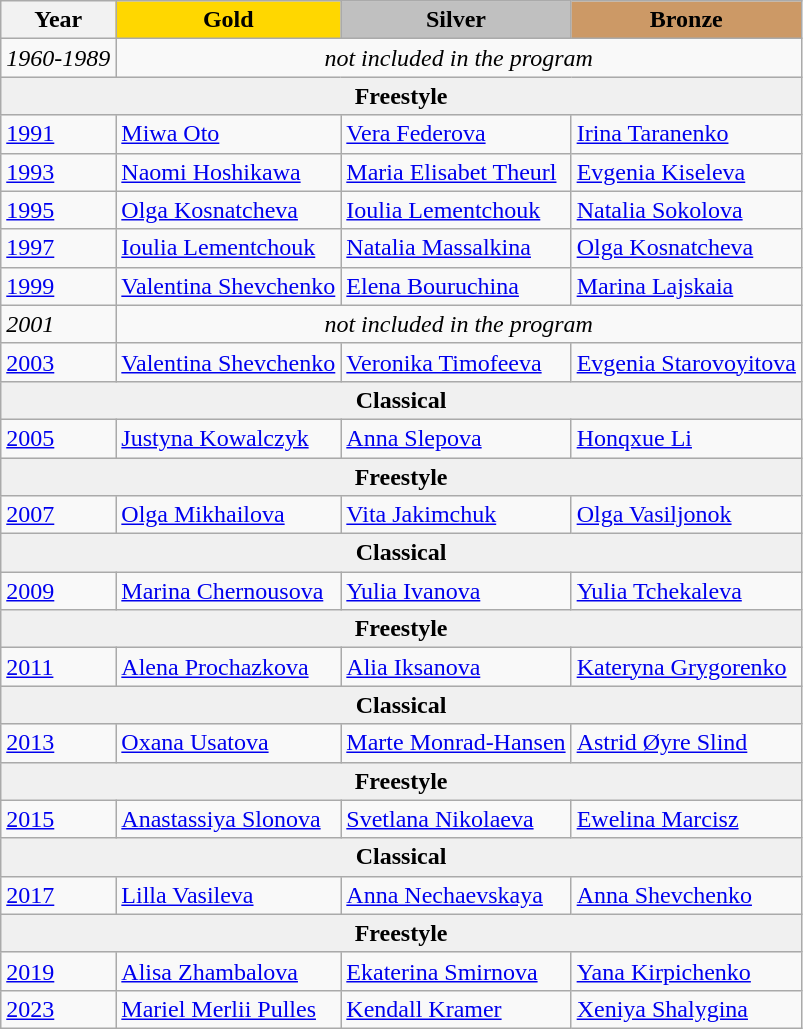<table class="wikitable">
<tr>
<th>Year</th>
<td align=center bgcolor=gold><strong>Gold</strong></td>
<td align=center bgcolor=silver><strong>Silver</strong></td>
<td align=center bgcolor=cc9966><strong>Bronze</strong></td>
</tr>
<tr>
<td><em>1960-1989</em></td>
<td colspan=3 align=center><em>not included in the program</em></td>
</tr>
<tr>
<td colspan=4 align=center bgcolor=F0F0F0><strong>Freestyle</strong></td>
</tr>
<tr>
<td><a href='#'>1991</a></td>
<td> <a href='#'>Miwa Oto</a></td>
<td> <a href='#'>Vera Federova</a></td>
<td> <a href='#'>Irina Taranenko</a></td>
</tr>
<tr>
<td><a href='#'>1993</a></td>
<td> <a href='#'>Naomi Hoshikawa</a></td>
<td> <a href='#'>Maria Elisabet Theurl</a></td>
<td> <a href='#'>Evgenia Kiseleva</a></td>
</tr>
<tr>
<td><a href='#'>1995</a></td>
<td> <a href='#'>Olga Kosnatcheva</a></td>
<td> <a href='#'>Ioulia Lementchouk</a></td>
<td> <a href='#'>Natalia Sokolova</a></td>
</tr>
<tr>
<td><a href='#'>1997</a></td>
<td> <a href='#'>Ioulia Lementchouk</a></td>
<td> <a href='#'>Natalia Massalkina</a></td>
<td> <a href='#'>Olga Kosnatcheva</a></td>
</tr>
<tr>
<td><a href='#'>1999</a></td>
<td> <a href='#'>Valentina Shevchenko</a></td>
<td> <a href='#'>Elena Bouruchina</a></td>
<td> <a href='#'>Marina Lajskaia</a></td>
</tr>
<tr>
<td><em>2001</em></td>
<td colspan=3 align=center><em>not included in the program</em></td>
</tr>
<tr>
<td><a href='#'>2003</a></td>
<td> <a href='#'>Valentina Shevchenko</a></td>
<td> <a href='#'>Veronika Timofeeva</a></td>
<td> <a href='#'>Evgenia Starovoyitova</a></td>
</tr>
<tr>
<td colspan=4 align=center bgcolor=F0F0F0><strong>Classical</strong></td>
</tr>
<tr>
<td><a href='#'>2005</a></td>
<td> <a href='#'>Justyna Kowalczyk</a></td>
<td> <a href='#'>Anna Slepova</a></td>
<td> <a href='#'>Honqxue Li</a></td>
</tr>
<tr>
<td colspan=4 align=center bgcolor=F0F0F0><strong>Freestyle</strong></td>
</tr>
<tr>
<td><a href='#'>2007</a></td>
<td> <a href='#'>Olga Mikhailova</a></td>
<td> <a href='#'>Vita Jakimchuk</a></td>
<td> <a href='#'>Olga Vasiljonok</a></td>
</tr>
<tr>
<td colspan=4 align=center bgcolor=F0F0F0><strong>Classical</strong></td>
</tr>
<tr>
<td><a href='#'>2009</a></td>
<td> <a href='#'>Marina Chernousova</a></td>
<td> <a href='#'>Yulia Ivanova</a></td>
<td> <a href='#'>Yulia Tchekaleva</a></td>
</tr>
<tr>
<td colspan=4 align=center bgcolor=F0F0F0><strong>Freestyle</strong></td>
</tr>
<tr>
<td><a href='#'>2011</a></td>
<td> <a href='#'>Alena Prochazkova</a></td>
<td> <a href='#'>Alia Iksanova</a></td>
<td> <a href='#'>Kateryna Grygorenko</a></td>
</tr>
<tr>
<td colspan=4 align=center bgcolor=F0F0F0><strong>Classical</strong></td>
</tr>
<tr>
<td><a href='#'>2013</a></td>
<td> <a href='#'>Oxana Usatova</a></td>
<td> <a href='#'>Marte Monrad-Hansen</a></td>
<td> <a href='#'>Astrid Øyre Slind</a></td>
</tr>
<tr>
<td colspan=4 align=center bgcolor=F0F0F0><strong>Freestyle</strong></td>
</tr>
<tr>
<td><a href='#'>2015</a></td>
<td> <a href='#'>Anastassiya Slonova</a></td>
<td> <a href='#'>Svetlana Nikolaeva</a></td>
<td> <a href='#'>Ewelina Marcisz</a></td>
</tr>
<tr>
<td colspan=4 align=center bgcolor=F0F0F0><strong>Classical</strong></td>
</tr>
<tr>
<td><a href='#'>2017</a></td>
<td> <a href='#'>Lilla Vasileva</a></td>
<td> <a href='#'>Anna Nechaevskaya</a></td>
<td> <a href='#'>Anna Shevchenko</a></td>
</tr>
<tr>
<td colspan=4 align=center bgcolor=F0F0F0><strong>Freestyle</strong></td>
</tr>
<tr>
<td><a href='#'>2019</a></td>
<td> <a href='#'>Alisa Zhambalova</a></td>
<td> <a href='#'>Ekaterina Smirnova</a></td>
<td> <a href='#'>Yana Kirpichenko</a></td>
</tr>
<tr>
<td><a href='#'>2023</a></td>
<td> <a href='#'>Mariel Merlii Pulles</a></td>
<td> <a href='#'>Kendall Kramer</a></td>
<td> <a href='#'>Xeniya Shalygina</a></td>
</tr>
</table>
